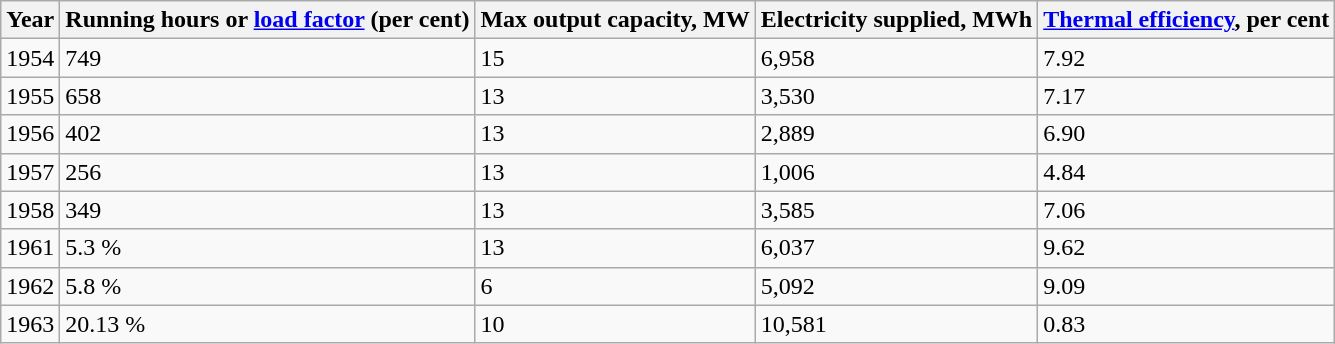<table class="wikitable">
<tr>
<th>Year</th>
<th>Running hours or <a href='#'>load factor</a> (per cent)</th>
<th>Max output capacity, MW</th>
<th>Electricity supplied, MWh</th>
<th><a href='#'>Thermal efficiency</a>, per cent</th>
</tr>
<tr>
<td>1954</td>
<td>749</td>
<td>15</td>
<td>6,958</td>
<td>7.92</td>
</tr>
<tr>
<td>1955</td>
<td>658</td>
<td>13</td>
<td>3,530</td>
<td>7.17</td>
</tr>
<tr>
<td>1956</td>
<td>402</td>
<td>13</td>
<td>2,889</td>
<td>6.90</td>
</tr>
<tr>
<td>1957</td>
<td>256</td>
<td>13</td>
<td>1,006</td>
<td>4.84</td>
</tr>
<tr>
<td>1958</td>
<td>349</td>
<td>13</td>
<td>3,585</td>
<td>7.06</td>
</tr>
<tr>
<td>1961</td>
<td>5.3 %</td>
<td>13</td>
<td>6,037</td>
<td>9.62</td>
</tr>
<tr>
<td>1962</td>
<td>5.8 %</td>
<td>6</td>
<td>5,092</td>
<td>9.09</td>
</tr>
<tr>
<td>1963</td>
<td>20.13 %</td>
<td>10</td>
<td>10,581</td>
<td>0.83</td>
</tr>
</table>
